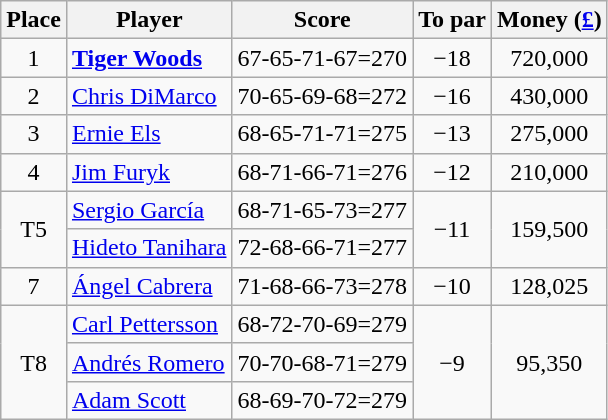<table class="wikitable">
<tr>
<th>Place</th>
<th>Player</th>
<th>Score</th>
<th>To par</th>
<th>Money (<a href='#'>£</a>)</th>
</tr>
<tr>
<td align=center>1</td>
<td> <strong><a href='#'>Tiger Woods</a></strong></td>
<td>67-65-71-67=270</td>
<td align=center>−18</td>
<td align=center>720,000</td>
</tr>
<tr>
<td align=center>2</td>
<td> <a href='#'>Chris DiMarco</a></td>
<td>70-65-69-68=272</td>
<td align=center>−16</td>
<td align=center>430,000</td>
</tr>
<tr>
<td align=center>3</td>
<td> <a href='#'>Ernie Els</a></td>
<td>68-65-71-71=275</td>
<td align=center>−13</td>
<td align=center>275,000</td>
</tr>
<tr>
<td align=center>4</td>
<td> <a href='#'>Jim Furyk</a></td>
<td>68-71-66-71=276</td>
<td align=center>−12</td>
<td align=center>210,000</td>
</tr>
<tr>
<td rowspan="2" style="text-align:center;">T5</td>
<td> <a href='#'>Sergio García</a></td>
<td>68-71-65-73=277</td>
<td rowspan="2" style="text-align:center;">−11</td>
<td rowspan="2" style="text-align:center;">159,500</td>
</tr>
<tr>
<td> <a href='#'>Hideto Tanihara</a></td>
<td>72-68-66-71=277</td>
</tr>
<tr>
<td align=center>7</td>
<td> <a href='#'>Ángel Cabrera</a></td>
<td>71-68-66-73=278</td>
<td align=center>−10</td>
<td align=center>128,025</td>
</tr>
<tr>
<td rowspan="3" style="text-align:center;">T8</td>
<td> <a href='#'>Carl Pettersson</a></td>
<td>68-72-70-69=279</td>
<td rowspan="3" style="text-align:center;">−9</td>
<td rowspan="3" style="text-align:center;">95,350</td>
</tr>
<tr>
<td> <a href='#'>Andrés Romero</a></td>
<td>70-70-68-71=279</td>
</tr>
<tr>
<td> <a href='#'>Adam Scott</a></td>
<td>68-69-70-72=279</td>
</tr>
</table>
